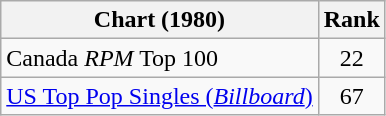<table class="wikitable">
<tr>
<th align="left">Chart (1980)</th>
<th align="left">Rank</th>
</tr>
<tr>
<td>Canada <em>RPM</em> Top 100</td>
<td style="text-align:center;">22</td>
</tr>
<tr>
<td><a href='#'>US Top Pop Singles (<em>Billboard</em>)</a></td>
<td align="center">67</td>
</tr>
</table>
